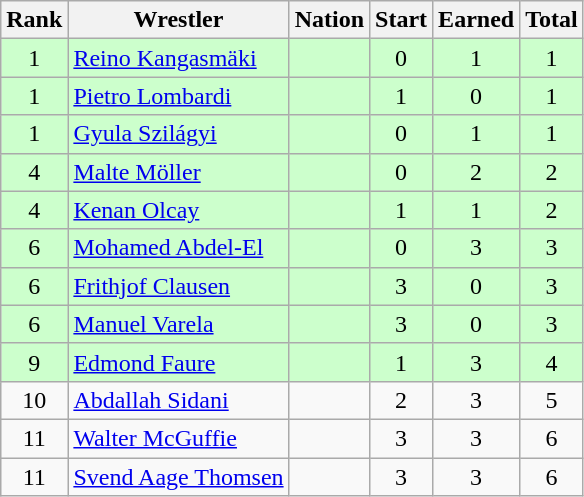<table class="wikitable sortable" style="text-align:center;">
<tr>
<th>Rank</th>
<th>Wrestler</th>
<th>Nation</th>
<th>Start</th>
<th>Earned</th>
<th>Total</th>
</tr>
<tr style="background:#cfc;">
<td>1</td>
<td align=left><a href='#'>Reino Kangasmäki</a></td>
<td align=left></td>
<td>0</td>
<td>1</td>
<td>1</td>
</tr>
<tr style="background:#cfc;">
<td>1</td>
<td align=left><a href='#'>Pietro Lombardi</a></td>
<td align=left></td>
<td>1</td>
<td>0</td>
<td>1</td>
</tr>
<tr style="background:#cfc;">
<td>1</td>
<td align=left><a href='#'>Gyula Szilágyi</a></td>
<td align=left></td>
<td>0</td>
<td>1</td>
<td>1</td>
</tr>
<tr style="background:#cfc;">
<td>4</td>
<td align=left><a href='#'>Malte Möller</a></td>
<td align=left></td>
<td>0</td>
<td>2</td>
<td>2</td>
</tr>
<tr style="background:#cfc;">
<td>4</td>
<td align=left><a href='#'>Kenan Olcay</a></td>
<td align=left></td>
<td>1</td>
<td>1</td>
<td>2</td>
</tr>
<tr style="background:#cfc;">
<td>6</td>
<td align=left><a href='#'>Mohamed Abdel-El</a></td>
<td align=left></td>
<td>0</td>
<td>3</td>
<td>3</td>
</tr>
<tr style="background:#cfc;">
<td>6</td>
<td align=left><a href='#'>Frithjof Clausen</a></td>
<td align=left></td>
<td>3</td>
<td>0</td>
<td>3</td>
</tr>
<tr style="background:#cfc;">
<td>6</td>
<td align=left><a href='#'>Manuel Varela</a></td>
<td align=left></td>
<td>3</td>
<td>0</td>
<td>3</td>
</tr>
<tr style="background:#cfc;">
<td>9</td>
<td align=left><a href='#'>Edmond Faure</a></td>
<td align=left></td>
<td>1</td>
<td>3</td>
<td>4</td>
</tr>
<tr>
<td>10</td>
<td align=left><a href='#'>Abdallah Sidani</a></td>
<td align=left></td>
<td>2</td>
<td>3</td>
<td>5</td>
</tr>
<tr>
<td>11</td>
<td align=left><a href='#'>Walter McGuffie</a></td>
<td align=left></td>
<td>3</td>
<td>3</td>
<td>6</td>
</tr>
<tr>
<td>11</td>
<td align=left><a href='#'>Svend Aage Thomsen</a></td>
<td align=left></td>
<td>3</td>
<td>3</td>
<td>6</td>
</tr>
</table>
